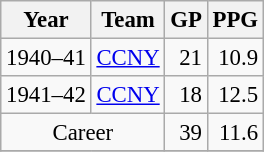<table class="wikitable sortable" style="font-size:95%; text-align:right;">
<tr>
<th>Year</th>
<th>Team</th>
<th>GP</th>
<th>PPG</th>
</tr>
<tr>
<td style="text-align:left;">1940–41</td>
<td style="text-align:left;"><a href='#'>CCNY</a></td>
<td>21</td>
<td>10.9</td>
</tr>
<tr>
<td style="text-align:left;">1941–42</td>
<td style="text-align:left;"><a href='#'>CCNY</a></td>
<td>18</td>
<td>12.5</td>
</tr>
<tr>
<td style="text-align:center;" colspan="2">Career</td>
<td>39</td>
<td>11.6</td>
</tr>
<tr>
</tr>
</table>
